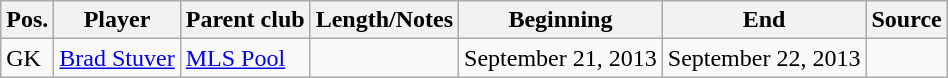<table class="wikitable sortable" style="text-align: left">
<tr>
<th><strong>Pos.</strong></th>
<th><strong>Player</strong></th>
<th><strong>Parent club</strong></th>
<th><strong>Length/Notes</strong></th>
<th><strong>Beginning</strong></th>
<th><strong>End</strong></th>
<th><strong>Source</strong></th>
</tr>
<tr>
<td>GK</td>
<td> <a href='#'>Brad Stuver</a></td>
<td> <a href='#'>MLS Pool</a></td>
<td></td>
<td>September 21, 2013</td>
<td>September 22, 2013</td>
<td align=center></td>
</tr>
</table>
